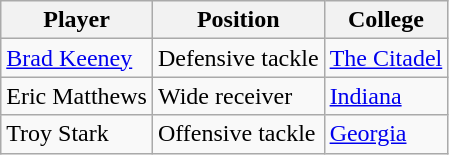<table class="wikitable">
<tr>
<th>Player</th>
<th>Position</th>
<th>College</th>
</tr>
<tr>
<td><a href='#'>Brad Keeney</a></td>
<td>Defensive tackle</td>
<td><a href='#'>The Citadel</a></td>
</tr>
<tr>
<td>Eric Matthews</td>
<td>Wide receiver</td>
<td><a href='#'>Indiana</a></td>
</tr>
<tr>
<td>Troy Stark</td>
<td>Offensive tackle</td>
<td><a href='#'>Georgia</a></td>
</tr>
</table>
